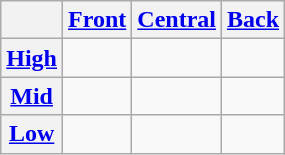<table class="wikitable" style="text-align:center">
<tr>
<th></th>
<th><a href='#'>Front</a></th>
<th><a href='#'>Central</a></th>
<th><a href='#'>Back</a></th>
</tr>
<tr>
<th><a href='#'>High</a></th>
<td align="center"></td>
<td align="center"></td>
<td align="center"></td>
</tr>
<tr>
<th><a href='#'>Mid</a></th>
<td align="center"></td>
<td></td>
<td align="center"></td>
</tr>
<tr>
<th><a href='#'>Low</a></th>
<td></td>
<td align="center"></td>
<td></td>
</tr>
</table>
